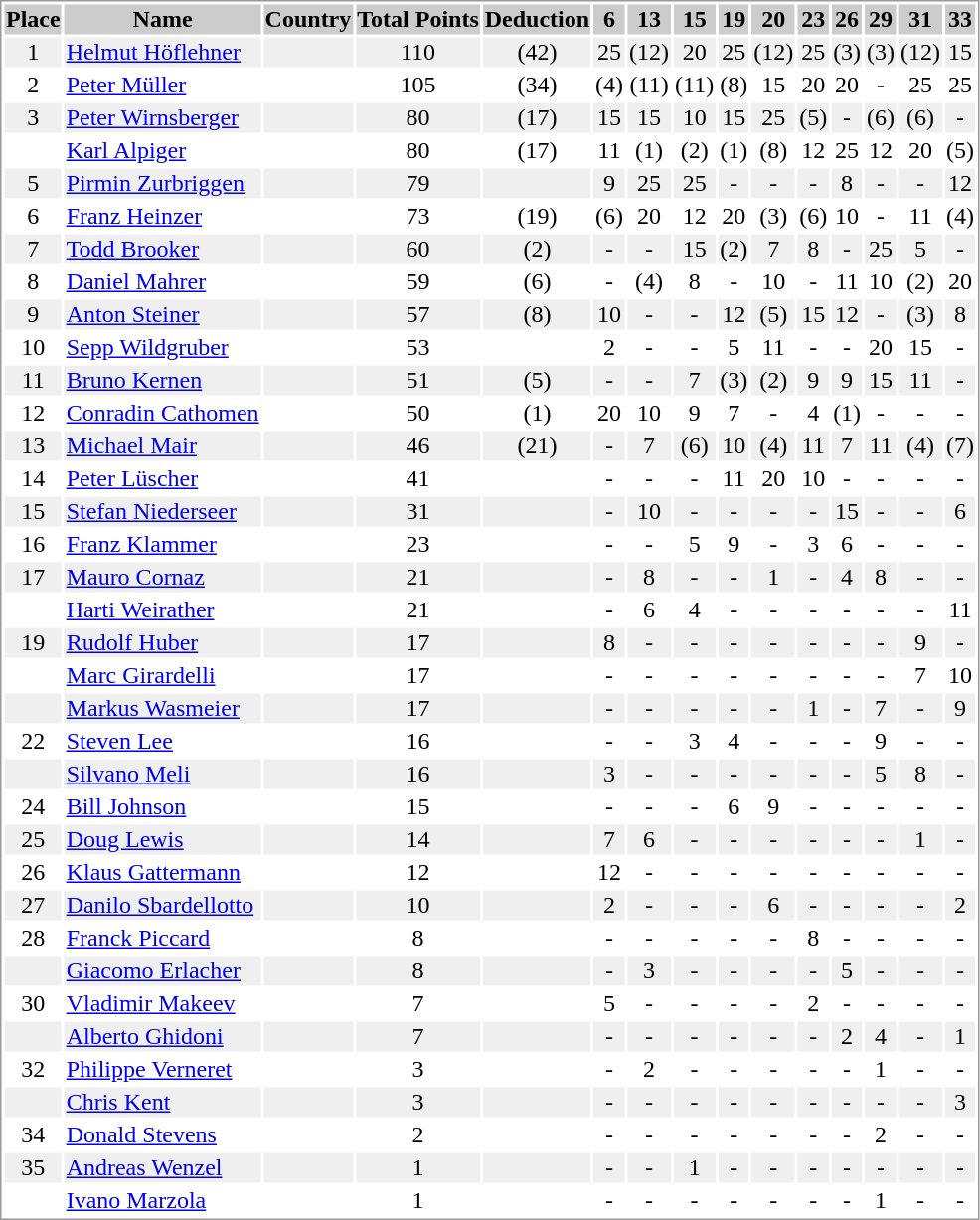<table border="0" style="border: 1px solid #999; background-color:#FFFFFF; text-align:center">
<tr align="center" bgcolor="#CCCCCC">
<th>Place</th>
<th>Name</th>
<th>Country</th>
<th>Total Points</th>
<th>Deduction</th>
<th>6</th>
<th>13</th>
<th>15</th>
<th>19</th>
<th>20</th>
<th>23</th>
<th>26</th>
<th>29</th>
<th>31</th>
<th>33</th>
</tr>
<tr bgcolor="#EFEFEF">
<td>1</td>
<td align="left"><a href='#'>Helmut Höflehner</a></td>
<td align="left"></td>
<td>110</td>
<td>(42)</td>
<td>25</td>
<td>(12)</td>
<td>20</td>
<td>25</td>
<td>(12)</td>
<td>25</td>
<td>(3)</td>
<td>(3)</td>
<td>(12)</td>
<td>15</td>
</tr>
<tr>
<td>2</td>
<td align="left"><a href='#'>Peter Müller</a></td>
<td align="left"></td>
<td>105</td>
<td>(34)</td>
<td>(4)</td>
<td>(11)</td>
<td>(11)</td>
<td>(8)</td>
<td>15</td>
<td>20</td>
<td>20</td>
<td>-</td>
<td>25</td>
<td>25</td>
</tr>
<tr bgcolor="#EFEFEF">
<td>3</td>
<td align="left"><a href='#'>Peter Wirnsberger</a></td>
<td align="left"></td>
<td>80</td>
<td>(17)</td>
<td>15</td>
<td>15</td>
<td>10</td>
<td>15</td>
<td>25</td>
<td>(5)</td>
<td>-</td>
<td>(6)</td>
<td>(6)</td>
<td>-</td>
</tr>
<tr>
<td></td>
<td align="left"><a href='#'>Karl Alpiger</a></td>
<td align="left"></td>
<td>80</td>
<td>(17)</td>
<td>11</td>
<td>(1)</td>
<td>(2)</td>
<td>(1)</td>
<td>(8)</td>
<td>12</td>
<td>25</td>
<td>12</td>
<td>20</td>
<td>(5)</td>
</tr>
<tr bgcolor="#EFEFEF">
<td>5</td>
<td align="left"><a href='#'>Pirmin Zurbriggen</a></td>
<td align="left"></td>
<td>79</td>
<td></td>
<td>9</td>
<td>25</td>
<td>25</td>
<td>-</td>
<td>-</td>
<td>-</td>
<td>8</td>
<td>-</td>
<td>-</td>
<td>12</td>
</tr>
<tr>
<td>6</td>
<td align="left"><a href='#'>Franz Heinzer</a></td>
<td align="left"></td>
<td>73</td>
<td>(19)</td>
<td>(6)</td>
<td>20</td>
<td>12</td>
<td>20</td>
<td>(3)</td>
<td>(6)</td>
<td>10</td>
<td>-</td>
<td>11</td>
<td>(4)</td>
</tr>
<tr bgcolor="#EFEFEF">
<td>7</td>
<td align="left"><a href='#'>Todd Brooker</a></td>
<td align="left"></td>
<td>60</td>
<td>(2)</td>
<td>-</td>
<td>-</td>
<td>15</td>
<td>(2)</td>
<td>7</td>
<td>8</td>
<td>-</td>
<td>25</td>
<td>5</td>
<td>-</td>
</tr>
<tr>
<td>8</td>
<td align="left"><a href='#'>Daniel Mahrer</a></td>
<td align="left"></td>
<td>59</td>
<td>(6)</td>
<td>-</td>
<td>(4)</td>
<td>8</td>
<td>-</td>
<td>10</td>
<td>-</td>
<td>11</td>
<td>10</td>
<td>(2)</td>
<td>20</td>
</tr>
<tr bgcolor="#EFEFEF">
<td>9</td>
<td align="left"><a href='#'>Anton Steiner</a></td>
<td align="left"></td>
<td>57</td>
<td>(8)</td>
<td>10</td>
<td>-</td>
<td>-</td>
<td>12</td>
<td>(5)</td>
<td>15</td>
<td>12</td>
<td>-</td>
<td>(3)</td>
<td>8</td>
</tr>
<tr>
<td>10</td>
<td align="left"><a href='#'>Sepp Wildgruber</a></td>
<td align="left"></td>
<td>53</td>
<td></td>
<td>2</td>
<td>-</td>
<td>-</td>
<td>5</td>
<td>11</td>
<td>-</td>
<td>-</td>
<td>20</td>
<td>15</td>
<td>-</td>
</tr>
<tr bgcolor="#EFEFEF">
<td>11</td>
<td align="left"><a href='#'>Bruno Kernen</a></td>
<td align="left"></td>
<td>51</td>
<td>(5)</td>
<td>-</td>
<td>-</td>
<td>7</td>
<td>(3)</td>
<td>(2)</td>
<td>9</td>
<td>9</td>
<td>15</td>
<td>11</td>
<td>-</td>
</tr>
<tr>
<td>12</td>
<td align="left"><a href='#'>Conradin Cathomen</a></td>
<td align="left"></td>
<td>50</td>
<td>(1)</td>
<td>20</td>
<td>10</td>
<td>9</td>
<td>7</td>
<td>-</td>
<td>4</td>
<td>(1)</td>
<td>-</td>
<td>-</td>
<td>-</td>
</tr>
<tr bgcolor="#EFEFEF">
<td>13</td>
<td align="left"><a href='#'>Michael Mair</a></td>
<td align="left"></td>
<td>46</td>
<td>(21)</td>
<td>-</td>
<td>7</td>
<td>(6)</td>
<td>10</td>
<td>(4)</td>
<td>11</td>
<td>7</td>
<td>11</td>
<td>(4)</td>
<td>(7)</td>
</tr>
<tr>
<td>14</td>
<td align="left"><a href='#'>Peter Lüscher</a></td>
<td align="left"></td>
<td>41</td>
<td></td>
<td>-</td>
<td>-</td>
<td>-</td>
<td>11</td>
<td>20</td>
<td>10</td>
<td>-</td>
<td>-</td>
<td>-</td>
<td>-</td>
</tr>
<tr bgcolor="#EFEFEF">
<td>15</td>
<td align="left"><a href='#'>Stefan Niederseer</a></td>
<td align="left"></td>
<td>31</td>
<td></td>
<td>-</td>
<td>10</td>
<td>-</td>
<td>-</td>
<td>-</td>
<td>-</td>
<td>15</td>
<td>-</td>
<td>-</td>
<td>6</td>
</tr>
<tr>
<td>16</td>
<td align="left"><a href='#'>Franz Klammer</a></td>
<td align="left"></td>
<td>23</td>
<td></td>
<td>-</td>
<td>-</td>
<td>5</td>
<td>9</td>
<td>-</td>
<td>3</td>
<td>6</td>
<td>-</td>
<td>-</td>
<td>-</td>
</tr>
<tr bgcolor="#EFEFEF">
<td>17</td>
<td align="left"><a href='#'>Mauro Cornaz</a></td>
<td align="left"></td>
<td>21</td>
<td></td>
<td>-</td>
<td>8</td>
<td>-</td>
<td>-</td>
<td>1</td>
<td>-</td>
<td>4</td>
<td>8</td>
<td>-</td>
<td>-</td>
</tr>
<tr>
<td></td>
<td align="left"><a href='#'>Harti Weirather</a></td>
<td align="left"></td>
<td>21</td>
<td></td>
<td>-</td>
<td>6</td>
<td>4</td>
<td>-</td>
<td>-</td>
<td>-</td>
<td>-</td>
<td>-</td>
<td>-</td>
<td>11</td>
</tr>
<tr bgcolor="#EFEFEF">
<td>19</td>
<td align="left"><a href='#'>Rudolf Huber</a></td>
<td align="left"></td>
<td>17</td>
<td></td>
<td>8</td>
<td>-</td>
<td>-</td>
<td>-</td>
<td>-</td>
<td>-</td>
<td>-</td>
<td>-</td>
<td>9</td>
<td>-</td>
</tr>
<tr>
<td></td>
<td align="left"><a href='#'>Marc Girardelli</a></td>
<td align="left"></td>
<td>17</td>
<td></td>
<td>-</td>
<td>-</td>
<td>-</td>
<td>-</td>
<td>-</td>
<td>-</td>
<td>-</td>
<td>-</td>
<td>7</td>
<td>10</td>
</tr>
<tr bgcolor="#EFEFEF">
<td></td>
<td align="left"><a href='#'>Markus Wasmeier</a></td>
<td align="left"></td>
<td>17</td>
<td></td>
<td>-</td>
<td>-</td>
<td>-</td>
<td>-</td>
<td>-</td>
<td>1</td>
<td>-</td>
<td>7</td>
<td>-</td>
<td>9</td>
</tr>
<tr>
<td>22</td>
<td align="left"><a href='#'>Steven Lee</a></td>
<td align="left"></td>
<td>16</td>
<td></td>
<td>-</td>
<td>-</td>
<td>3</td>
<td>4</td>
<td>-</td>
<td>-</td>
<td>-</td>
<td>9</td>
<td>-</td>
<td>-</td>
</tr>
<tr bgcolor="#EFEFEF">
<td></td>
<td align="left"><a href='#'>Silvano Meli</a></td>
<td align="left"></td>
<td>16</td>
<td></td>
<td>3</td>
<td>-</td>
<td>-</td>
<td>-</td>
<td>-</td>
<td>-</td>
<td>-</td>
<td>5</td>
<td>8</td>
<td>-</td>
</tr>
<tr>
<td>24</td>
<td align="left"><a href='#'>Bill Johnson</a></td>
<td align="left"></td>
<td>15</td>
<td></td>
<td>-</td>
<td>-</td>
<td>-</td>
<td>6</td>
<td>9</td>
<td>-</td>
<td>-</td>
<td>-</td>
<td>-</td>
<td>-</td>
</tr>
<tr bgcolor="#EFEFEF">
<td>25</td>
<td align="left"><a href='#'>Doug Lewis</a></td>
<td align="left"></td>
<td>14</td>
<td></td>
<td>7</td>
<td>6</td>
<td>-</td>
<td>-</td>
<td>-</td>
<td>-</td>
<td>-</td>
<td>-</td>
<td>1</td>
<td>-</td>
</tr>
<tr>
<td>26</td>
<td align="left"><a href='#'>Klaus Gattermann</a></td>
<td align="left"></td>
<td>12</td>
<td></td>
<td>12</td>
<td>-</td>
<td>-</td>
<td>-</td>
<td>-</td>
<td>-</td>
<td>-</td>
<td>-</td>
<td>-</td>
<td>-</td>
</tr>
<tr bgcolor="#EFEFEF">
<td>27</td>
<td align="left"><a href='#'>Danilo Sbardellotto</a></td>
<td align="left"></td>
<td>10</td>
<td></td>
<td>2</td>
<td>-</td>
<td>-</td>
<td>-</td>
<td>6</td>
<td>-</td>
<td>-</td>
<td>-</td>
<td>-</td>
<td>2</td>
</tr>
<tr>
<td>28</td>
<td align="left"><a href='#'>Franck Piccard</a></td>
<td align="left"></td>
<td>8</td>
<td></td>
<td>-</td>
<td>-</td>
<td>-</td>
<td>-</td>
<td>-</td>
<td>8</td>
<td>-</td>
<td>-</td>
<td>-</td>
<td>-</td>
</tr>
<tr bgcolor="#EFEFEF">
<td></td>
<td align="left"><a href='#'>Giacomo Erlacher</a></td>
<td align="left"></td>
<td>8</td>
<td></td>
<td>-</td>
<td>3</td>
<td>-</td>
<td>-</td>
<td>-</td>
<td>-</td>
<td>5</td>
<td>-</td>
<td>-</td>
<td>-</td>
</tr>
<tr>
<td>30</td>
<td align="left"><a href='#'>Vladimir Makeev</a></td>
<td align="left"></td>
<td>7</td>
<td></td>
<td>5</td>
<td>-</td>
<td>-</td>
<td>-</td>
<td>-</td>
<td>2</td>
<td>-</td>
<td>-</td>
<td>-</td>
<td>-</td>
</tr>
<tr bgcolor="#EFEFEF">
<td></td>
<td align="left"><a href='#'>Alberto Ghidoni</a></td>
<td align="left"></td>
<td>7</td>
<td></td>
<td>-</td>
<td>-</td>
<td>-</td>
<td>-</td>
<td>-</td>
<td>-</td>
<td>2</td>
<td>4</td>
<td>-</td>
<td>1</td>
</tr>
<tr>
<td>32</td>
<td align="left"><a href='#'>Philippe Verneret</a></td>
<td align="left"></td>
<td>3</td>
<td></td>
<td>-</td>
<td>2</td>
<td>-</td>
<td>-</td>
<td>-</td>
<td>-</td>
<td>-</td>
<td>1</td>
<td>-</td>
<td>-</td>
</tr>
<tr bgcolor="#EFEFEF">
<td></td>
<td align="left"><a href='#'>Chris Kent</a></td>
<td align="left"></td>
<td>3</td>
<td></td>
<td>-</td>
<td>-</td>
<td>-</td>
<td>-</td>
<td>-</td>
<td>-</td>
<td>-</td>
<td>-</td>
<td>-</td>
<td>3</td>
</tr>
<tr>
<td>34</td>
<td align="left"><a href='#'>Donald Stevens</a></td>
<td align="left"></td>
<td>2</td>
<td></td>
<td>-</td>
<td>-</td>
<td>-</td>
<td>-</td>
<td>-</td>
<td>-</td>
<td>-</td>
<td>2</td>
<td>-</td>
<td>-</td>
</tr>
<tr bgcolor="#EFEFEF">
<td>35</td>
<td align="left"><a href='#'>Andreas Wenzel</a></td>
<td align="left"></td>
<td>1</td>
<td></td>
<td>-</td>
<td>-</td>
<td>1</td>
<td>-</td>
<td>-</td>
<td>-</td>
<td>-</td>
<td>-</td>
<td>-</td>
<td>-</td>
</tr>
<tr>
<td></td>
<td align="left"><a href='#'>Ivano Marzola</a></td>
<td align="left"></td>
<td>1</td>
<td></td>
<td>-</td>
<td>-</td>
<td>-</td>
<td>-</td>
<td>-</td>
<td>-</td>
<td>-</td>
<td>1</td>
<td>-</td>
<td>-</td>
</tr>
</table>
